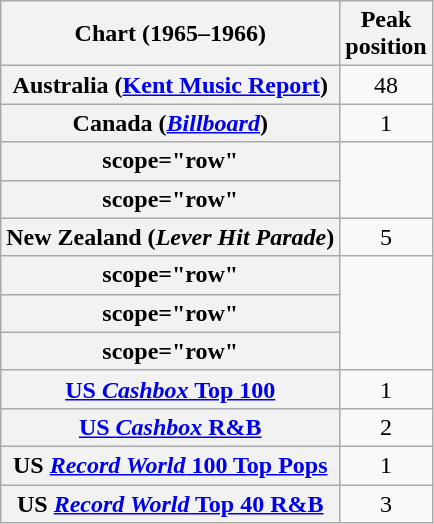<table class="wikitable sortable plainrowheaders">
<tr>
<th scope="col">Chart (1965–1966)</th>
<th scope="col">Peak<br>position</th>
</tr>
<tr>
<th scope="row">Australia (<a href='#'>Kent Music Report</a>)</th>
<td align="center">48</td>
</tr>
<tr>
<th scope="row">Canada (<a href='#'><em>Billboard</em></a>)</th>
<td style="text-align:center;">1</td>
</tr>
<tr>
<th>scope="row" </th>
</tr>
<tr>
<th>scope="row" </th>
</tr>
<tr>
<th scope="row">New Zealand (<em>Lever Hit Parade</em>)</th>
<td align="center">5</td>
</tr>
<tr>
<th>scope="row" </th>
</tr>
<tr>
<th>scope="row" </th>
</tr>
<tr>
<th>scope="row" </th>
</tr>
<tr>
<th scope="row"><a href='#'>US <em>Cashbox</em> Top 100</a></th>
<td style="text-align:center;">1</td>
</tr>
<tr>
<th scope="row"><a href='#'>US <em>Cashbox</em> R&B</a></th>
<td style="text-align:center;">2</td>
</tr>
<tr>
<th scope="row">US <a href='#'><em>Record World</em> 100 Top Pops</a></th>
<td style="text-align:center;">1</td>
</tr>
<tr>
<th scope="row">US <a href='#'><em>Record World</em> Top 40 R&B</a></th>
<td style="text-align:center;">3</td>
</tr>
</table>
